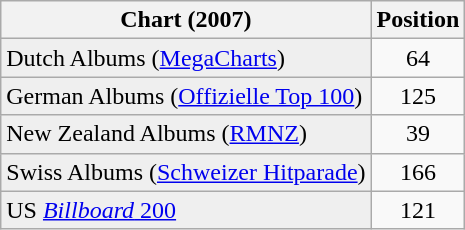<table class="wikitable sortable plainrowheaders">
<tr>
<th>Chart (2007)</th>
<th>Position</th>
</tr>
<tr>
<td bgcolor="#efefef">Dutch Albums (<a href='#'>MegaCharts</a>)</td>
<td align="center">64</td>
</tr>
<tr>
<td bgcolor="#efefef">German Albums (<a href='#'>Offizielle Top 100</a>)</td>
<td align="center">125</td>
</tr>
<tr>
<td bgcolor="#efefef">New Zealand Albums (<a href='#'>RMNZ</a>)</td>
<td align="center">39</td>
</tr>
<tr>
<td bgcolor="#efefef">Swiss Albums (<a href='#'>Schweizer Hitparade</a>)</td>
<td align="center">166</td>
</tr>
<tr>
<td bgcolor="#efefef">US <a href='#'><em>Billboard</em> 200</a></td>
<td align="center">121</td>
</tr>
</table>
